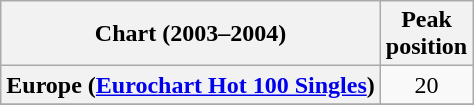<table class="wikitable sortable plainrowheaders" style="text-align:center">
<tr>
<th scope="col">Chart (2003–2004)</th>
<th scope="col">Peak<br>position</th>
</tr>
<tr>
<th scope="row">Europe (<a href='#'>Eurochart Hot 100 Singles</a>)</th>
<td>20</td>
</tr>
<tr>
</tr>
<tr>
</tr>
<tr>
</tr>
<tr>
</tr>
<tr>
</tr>
</table>
